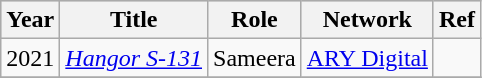<table class="wikitable sortable plainrowheaders">
<tr style="background:#ccc; text-align:center;">
<th scope="col">Year</th>
<th scope="col">Title</th>
<th scope="col">Role</th>
<th scope="col">Network</th>
<th scope="col">Ref</th>
</tr>
<tr>
<td>2021</td>
<td><em><a href='#'>Hangor S-131</a></em></td>
<td>Sameera</td>
<td><a href='#'>ARY Digital</a></td>
<td></td>
</tr>
<tr>
</tr>
</table>
